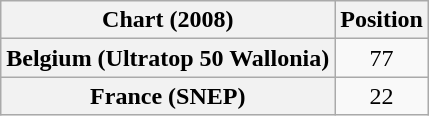<table class="wikitable sortable plainrowheaders" style="text-align:center">
<tr>
<th scope="col">Chart (2008)</th>
<th scope="col">Position</th>
</tr>
<tr>
<th scope="row">Belgium (Ultratop 50 Wallonia)</th>
<td>77</td>
</tr>
<tr>
<th scope="row">France (SNEP)</th>
<td>22</td>
</tr>
</table>
